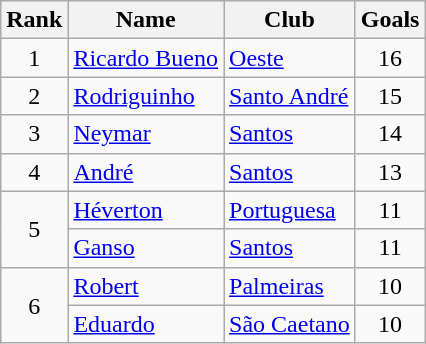<table class="wikitable">
<tr>
<th>Rank</th>
<th>Name</th>
<th>Club</th>
<th>Goals</th>
</tr>
<tr>
<td style="text-align:center;" rowspan=>1</td>
<td> <a href='#'>Ricardo Bueno</a></td>
<td><a href='#'>Oeste</a></td>
<td align=center>16</td>
</tr>
<tr>
<td style="text-align:center;" rowspan=>2</td>
<td> <a href='#'>Rodriguinho</a></td>
<td><a href='#'>Santo André</a></td>
<td align=center>15</td>
</tr>
<tr>
<td style="text-align:center;" rowspan=>3</td>
<td> <a href='#'>Neymar</a></td>
<td><a href='#'>Santos</a></td>
<td align=center>14</td>
</tr>
<tr>
<td style="text-align:center;" rowspan=>4</td>
<td> <a href='#'>André</a></td>
<td><a href='#'>Santos</a></td>
<td align=center>13</td>
</tr>
<tr>
<td style="text-align:center;" rowspan=2>5</td>
<td> <a href='#'>Héverton</a></td>
<td><a href='#'>Portuguesa</a></td>
<td align=center>11</td>
</tr>
<tr>
<td> <a href='#'>Ganso</a></td>
<td><a href='#'>Santos</a></td>
<td align=center>11</td>
</tr>
<tr>
<td style="text-align:center;" rowspan=2>6</td>
<td> <a href='#'>Robert</a></td>
<td><a href='#'>Palmeiras</a></td>
<td align=center>10</td>
</tr>
<tr>
<td> <a href='#'>Eduardo</a></td>
<td><a href='#'>São Caetano</a></td>
<td align=center>10</td>
</tr>
</table>
